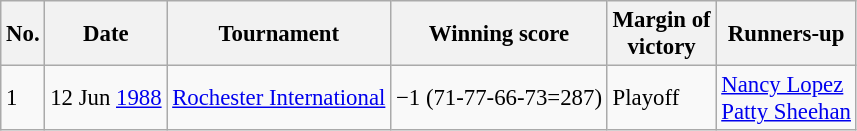<table class="wikitable" style="font-size:95%;">
<tr>
<th>No.</th>
<th>Date</th>
<th>Tournament</th>
<th>Winning score</th>
<th>Margin of<br>victory</th>
<th>Runners-up</th>
</tr>
<tr>
<td>1</td>
<td>12 Jun <a href='#'>1988</a></td>
<td><a href='#'>Rochester International</a></td>
<td>−1 (71-77-66-73=287)</td>
<td>Playoff</td>
<td> <a href='#'>Nancy Lopez</a><br> <a href='#'>Patty Sheehan</a></td>
</tr>
</table>
